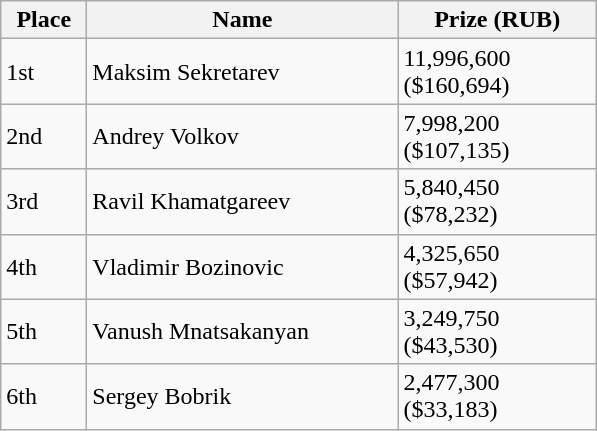<table class="wikitable">
<tr>
<th style="width:50px;">Place</th>
<th style="width:200px;">Name</th>
<th style="width:125px;">Prize (RUB)</th>
</tr>
<tr>
<td>1st</td>
<td> Maksim Sekretarev</td>
<td>11,996,600 ($160,694)</td>
</tr>
<tr>
<td>2nd</td>
<td> Andrey Volkov</td>
<td>7,998,200 ($107,135)</td>
</tr>
<tr>
<td>3rd</td>
<td> Ravil Khamatgareev</td>
<td>5,840,450 ($78,232)</td>
</tr>
<tr>
<td>4th</td>
<td> Vladimir Bozinovic</td>
<td>4,325,650 ($57,942)</td>
</tr>
<tr>
<td>5th</td>
<td> Vanush Mnatsakanyan</td>
<td>3,249,750 ($43,530)</td>
</tr>
<tr>
<td>6th</td>
<td> Sergey Bobrik</td>
<td>2,477,300 ($33,183)</td>
</tr>
</table>
